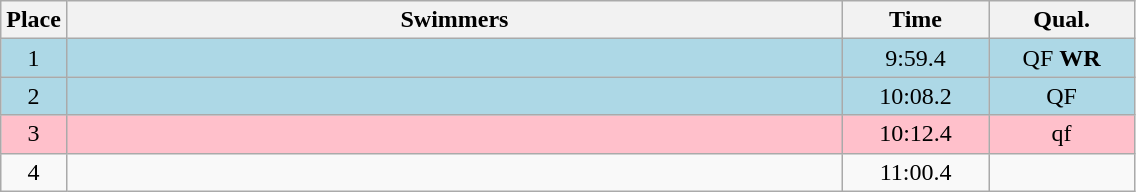<table class=wikitable style="text-align:center">
<tr>
<th>Place</th>
<th width=510>Swimmers</th>
<th width=90>Time</th>
<th width=90>Qual.</th>
</tr>
<tr bgcolor=lightblue>
<td>1</td>
<td align=left></td>
<td>9:59.4</td>
<td>QF <strong>WR</strong></td>
</tr>
<tr bgcolor=lightblue>
<td>2</td>
<td align=left></td>
<td>10:08.2</td>
<td>QF</td>
</tr>
<tr bgcolor=pink>
<td>3</td>
<td align=left></td>
<td>10:12.4</td>
<td>qf</td>
</tr>
<tr>
<td>4</td>
<td align=left></td>
<td>11:00.4</td>
<td></td>
</tr>
</table>
